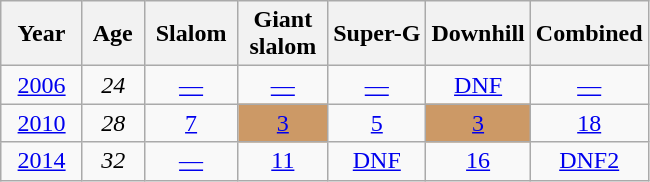<table class=wikitable style="text-align:center">
<tr>
<th>  Year  </th>
<th> Age </th>
<th> Slalom </th>
<th>Giant<br> slalom </th>
<th>Super-G</th>
<th>Downhill</th>
<th>Combined</th>
</tr>
<tr>
<td><a href='#'>2006</a></td>
<td><em>24</em></td>
<td><a href='#'>—</a></td>
<td><a href='#'>—</a></td>
<td><a href='#'>—</a></td>
<td><a href='#'>DNF</a></td>
<td><a href='#'>—</a></td>
</tr>
<tr>
<td><a href='#'>2010</a></td>
<td><em>28</em></td>
<td><a href='#'>7</a></td>
<td style="background:#c96;"><a href='#'>3</a></td>
<td><a href='#'>5</a></td>
<td style="background:#c96;"><a href='#'>3</a></td>
<td><a href='#'>18</a></td>
</tr>
<tr>
<td><a href='#'>2014</a></td>
<td><em>32</em></td>
<td><a href='#'>—</a></td>
<td><a href='#'>11</a></td>
<td><a href='#'>DNF</a></td>
<td><a href='#'>16</a></td>
<td><a href='#'>DNF2</a></td>
</tr>
</table>
